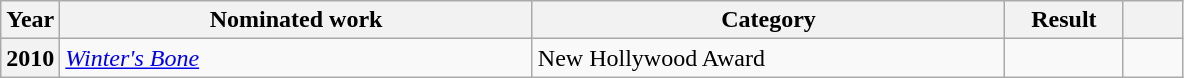<table class="wikitable plainrowheaders">
<tr>
<th scope="col" style="width:5%;">Year</th>
<th scope="col" style="width:40%;">Nominated work</th>
<th scope="col" style="width:40%;">Category</th>
<th scope="col" style="width:10%;">Result</th>
<th scope="col" style="width:5%;"></th>
</tr>
<tr>
<th scope="row" style="text-align:center;">2010</th>
<td style="text-align:left;"><em><a href='#'>Winter's Bone</a></em></td>
<td>New Hollywood Award</td>
<td></td>
<td style="text-align:center;"></td>
</tr>
</table>
